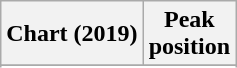<table class="wikitable sortable plainrowheaders">
<tr>
<th scope="col">Chart (2019)</th>
<th scope="col">Peak<br>position</th>
</tr>
<tr>
</tr>
<tr>
</tr>
<tr>
</tr>
<tr>
</tr>
<tr>
</tr>
<tr>
</tr>
<tr>
</tr>
<tr>
</tr>
<tr>
</tr>
</table>
